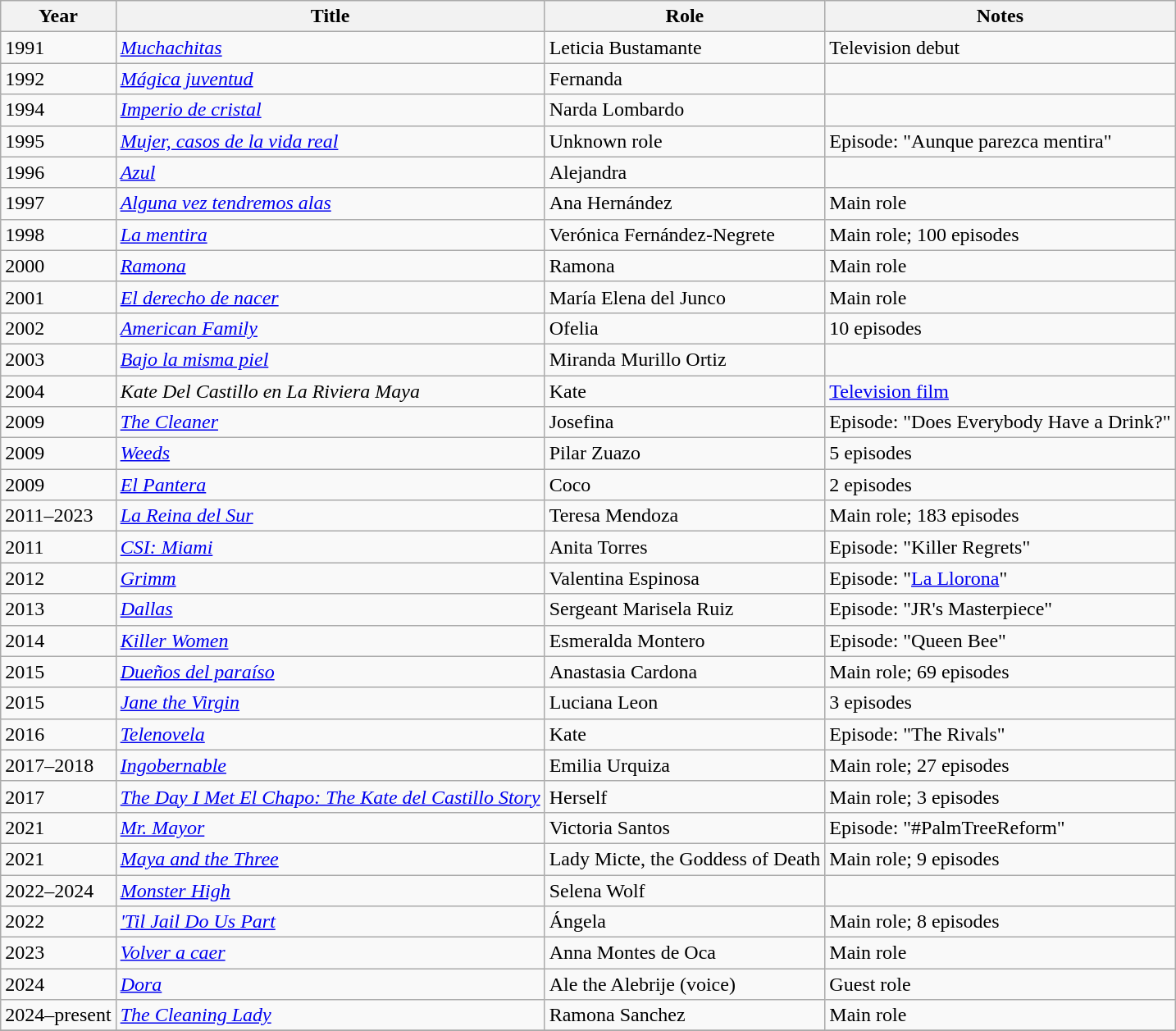<table class="wikitable sortable">
<tr>
<th>Year</th>
<th>Title</th>
<th>Role</th>
<th class="unsortable">Notes</th>
</tr>
<tr>
<td>1991</td>
<td><em><a href='#'>Muchachitas</a></em></td>
<td>Leticia Bustamante</td>
<td>Television debut</td>
</tr>
<tr>
<td>1992</td>
<td><em><a href='#'>Mágica juventud</a></em></td>
<td>Fernanda</td>
<td></td>
</tr>
<tr>
<td>1994</td>
<td><em><a href='#'>Imperio de cristal</a></em></td>
<td>Narda Lombardo</td>
<td></td>
</tr>
<tr>
<td>1995</td>
<td><em><a href='#'>Mujer, casos de la vida real</a></em></td>
<td>Unknown role</td>
<td>Episode: "Aunque parezca mentira"</td>
</tr>
<tr>
<td>1996</td>
<td><em><a href='#'>Azul</a></em></td>
<td>Alejandra</td>
<td></td>
</tr>
<tr>
<td>1997</td>
<td><em><a href='#'>Alguna vez tendremos alas</a></em></td>
<td>Ana Hernández</td>
<td>Main role</td>
</tr>
<tr>
<td>1998</td>
<td><em><a href='#'>La mentira</a></em></td>
<td>Verónica Fernández-Negrete</td>
<td>Main role; 100 episodes</td>
</tr>
<tr>
<td>2000</td>
<td><em><a href='#'>Ramona</a></em></td>
<td>Ramona</td>
<td>Main role</td>
</tr>
<tr>
<td>2001</td>
<td><em><a href='#'>El derecho de nacer</a></em></td>
<td>María Elena del Junco</td>
<td>Main role</td>
</tr>
<tr>
<td>2002</td>
<td><em><a href='#'>American Family</a></em></td>
<td>Ofelia</td>
<td>10 episodes</td>
</tr>
<tr>
<td>2003</td>
<td><em><a href='#'>Bajo la misma piel</a></em></td>
<td>Miranda Murillo Ortiz</td>
<td></td>
</tr>
<tr>
<td>2004</td>
<td><em>Kate Del Castillo en La Riviera Maya</em></td>
<td>Kate</td>
<td><a href='#'>Television film</a></td>
</tr>
<tr>
<td>2009</td>
<td><em><a href='#'>The Cleaner</a></em></td>
<td>Josefina</td>
<td>Episode: "Does Everybody Have a Drink?"</td>
</tr>
<tr>
<td>2009</td>
<td><em><a href='#'>Weeds</a></em></td>
<td>Pilar Zuazo</td>
<td>5 episodes</td>
</tr>
<tr>
<td>2009</td>
<td><em><a href='#'>El Pantera</a></em></td>
<td>Coco</td>
<td>2 episodes</td>
</tr>
<tr>
<td>2011–2023</td>
<td><em><a href='#'>La Reina del Sur</a></em></td>
<td>Teresa Mendoza</td>
<td>Main role; 183 episodes</td>
</tr>
<tr>
<td>2011</td>
<td><em><a href='#'>CSI: Miami</a></em></td>
<td>Anita Torres</td>
<td>Episode: "Killer Regrets"</td>
</tr>
<tr>
<td>2012</td>
<td><em><a href='#'>Grimm</a></em></td>
<td>Valentina Espinosa</td>
<td>Episode: "<a href='#'>La Llorona</a>"</td>
</tr>
<tr>
<td>2013</td>
<td><em><a href='#'>Dallas</a></em></td>
<td>Sergeant Marisela Ruiz</td>
<td>Episode: "JR's Masterpiece"</td>
</tr>
<tr>
<td>2014</td>
<td><em><a href='#'>Killer Women</a></em></td>
<td>Esmeralda Montero</td>
<td>Episode: "Queen Bee"</td>
</tr>
<tr>
<td>2015</td>
<td><em><a href='#'>Dueños del paraíso</a></em></td>
<td>Anastasia Cardona</td>
<td>Main role; 69 episodes</td>
</tr>
<tr>
<td>2015</td>
<td><em><a href='#'>Jane the Virgin</a></em></td>
<td>Luciana Leon</td>
<td>3 episodes</td>
</tr>
<tr>
<td>2016</td>
<td><em><a href='#'>Telenovela</a></em></td>
<td>Kate</td>
<td>Episode: "The Rivals"</td>
</tr>
<tr>
<td>2017–2018</td>
<td><em><a href='#'>Ingobernable</a></em></td>
<td>Emilia Urquiza</td>
<td>Main role; 27 episodes</td>
</tr>
<tr>
<td>2017</td>
<td><em><a href='#'>The Day I Met El Chapo: The Kate del Castillo Story</a></em></td>
<td>Herself</td>
<td>Main role; 3 episodes</td>
</tr>
<tr>
<td>2021</td>
<td><em><a href='#'>Mr. Mayor</a></em></td>
<td>Victoria Santos</td>
<td>Episode: "#PalmTreeReform"</td>
</tr>
<tr>
<td>2021</td>
<td><em><a href='#'>Maya and the Three</a></em></td>
<td>Lady Micte, the Goddess of Death</td>
<td>Main role; 9 episodes</td>
</tr>
<tr>
<td>2022–2024</td>
<td><em><a href='#'>Monster High</a></em></td>
<td>Selena Wolf</td>
<td></td>
</tr>
<tr>
<td>2022</td>
<td><em><a href='#'>'Til Jail Do Us Part</a></em></td>
<td>Ángela</td>
<td>Main role; 8 episodes</td>
</tr>
<tr>
<td>2023</td>
<td><em><a href='#'>Volver a caer</a></em></td>
<td>Anna Montes de Oca</td>
<td>Main role</td>
</tr>
<tr>
<td>2024</td>
<td><em><a href='#'>Dora</a></em></td>
<td>Ale the Alebrije (voice)</td>
<td>Guest role</td>
</tr>
<tr>
<td>2024–present</td>
<td><em><a href='#'>The Cleaning Lady</a></em></td>
<td>Ramona Sanchez</td>
<td>Main role</td>
</tr>
<tr>
</tr>
</table>
